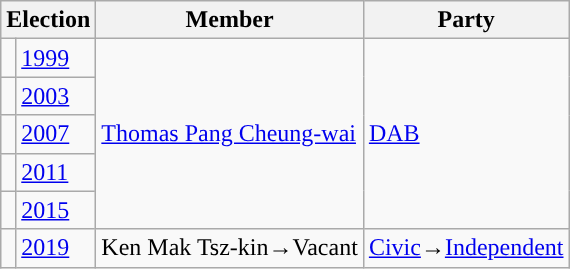<table class="wikitable">
<tr>
<th colspan="2">Election</th>
<th>Member</th>
<th>Party</th>
</tr>
<tr>
<td style="background-color:"></td>
<td><a href='#'>1999</a></td>
<td rowspan=5><a href='#'>Thomas Pang Cheung-wai</a></td>
<td rowspan=5><a href='#'>DAB</a></td>
</tr>
<tr>
<td style="background-color:"></td>
<td><a href='#'>2003</a></td>
</tr>
<tr>
<td style="background-color:"></td>
<td><a href='#'>2007</a></td>
</tr>
<tr>
<td style="background-color:"></td>
<td><a href='#'>2011</a></td>
</tr>
<tr>
<td style="background-color:"></td>
<td><a href='#'>2015</a></td>
</tr>
<tr>
<td style="background-color:"></td>
<td><a href='#'>2019</a></td>
<td>Ken Mak Tsz-kin→Vacant</td>
<td><a href='#'>Civic</a>→<a href='#'>Independent</a></td>
</tr>
</table>
